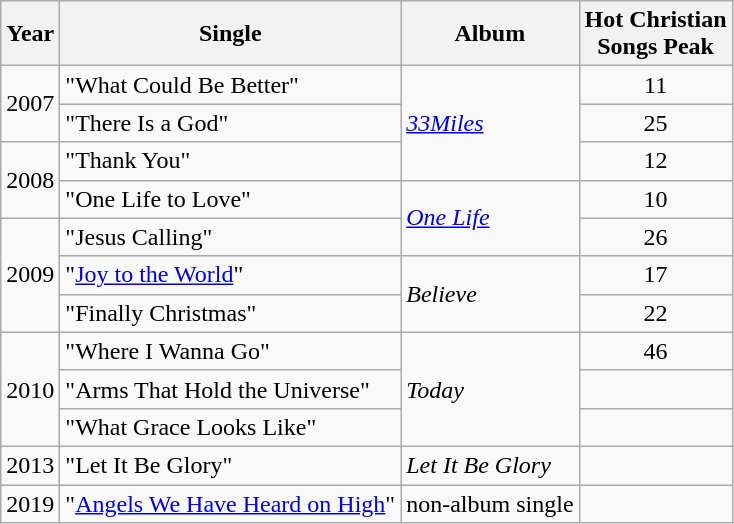<table class="wikitable">
<tr>
<th>Year</th>
<th>Single</th>
<th>Album</th>
<th>Hot Christian <br>Songs Peak</th>
</tr>
<tr>
<td rowspan="2">2007</td>
<td>"What Could Be Better"</td>
<td rowspan="3"><em><a href='#'>33Miles</a></em></td>
<td align="center">11</td>
</tr>
<tr>
<td>"There Is a God"</td>
<td align="center">25</td>
</tr>
<tr>
<td rowspan="2">2008</td>
<td>"Thank You"</td>
<td align="center">12</td>
</tr>
<tr>
<td>"One Life to Love"</td>
<td rowspan="2"><em><a href='#'>One Life</a></em></td>
<td align="center">10</td>
</tr>
<tr>
<td rowspan="3">2009</td>
<td>"Jesus Calling"</td>
<td align="center">26</td>
</tr>
<tr>
<td>"<a href='#'>Joy to the World</a>"</td>
<td rowspan="2"><em>Believe</em></td>
<td align="center">17</td>
</tr>
<tr>
<td>"Finally Christmas"</td>
<td align="center">22</td>
</tr>
<tr>
<td rowspan="3">2010</td>
<td>"Where I Wanna Go"</td>
<td rowspan="3"><em>Today</em></td>
<td align="center">46</td>
</tr>
<tr>
<td>"Arms That Hold the Universe"</td>
<td align="center"></td>
</tr>
<tr>
<td>"What Grace Looks Like"</td>
<td align="center"></td>
</tr>
<tr>
<td>2013</td>
<td>"Let It Be Glory"</td>
<td><em>Let It Be Glory</em></td>
<td></td>
</tr>
<tr>
<td>2019</td>
<td>"<a href='#'>Angels We Have Heard on High</a>"</td>
<td>non-album single</td>
<td></td>
</tr>
</table>
